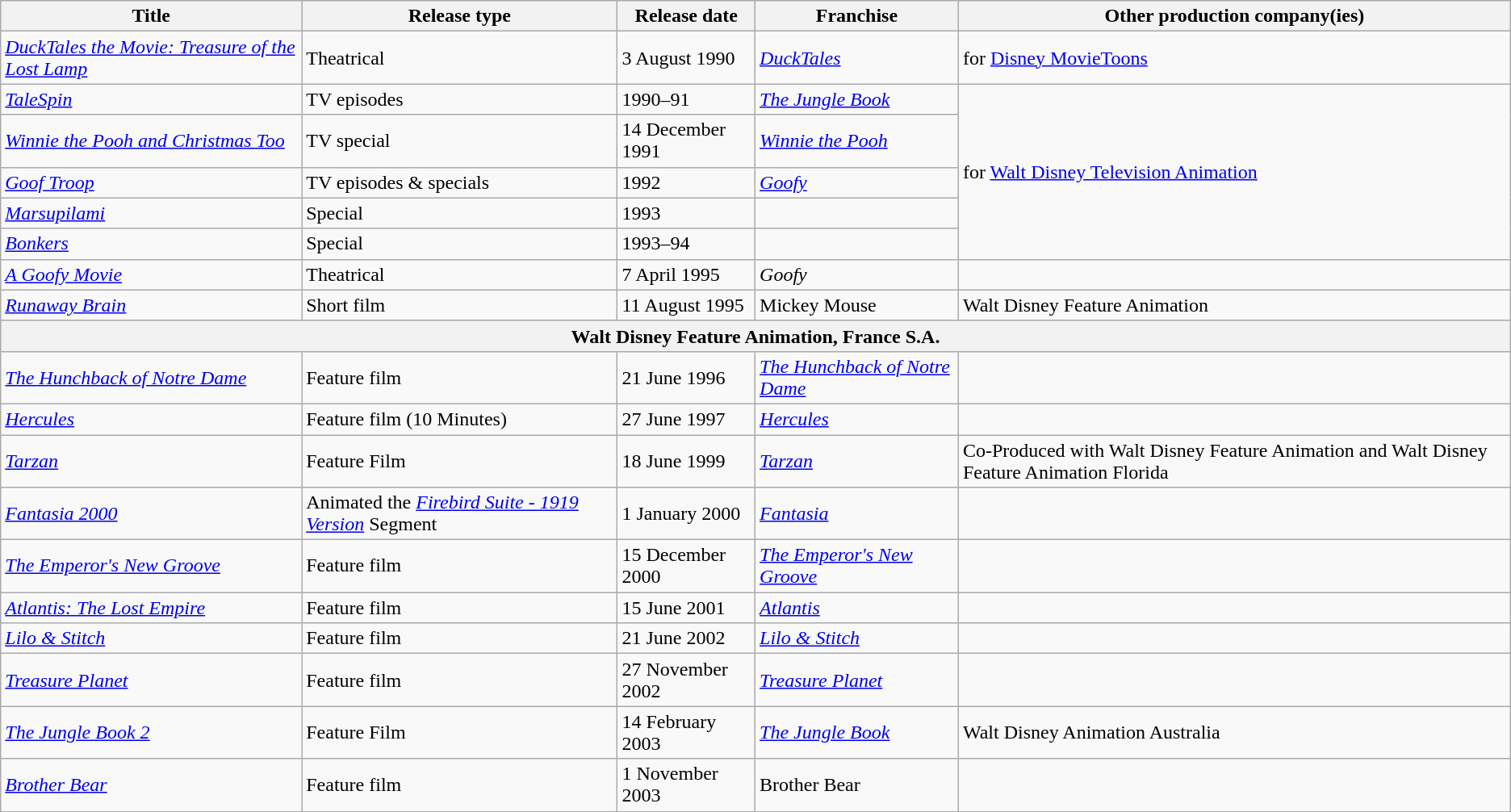<table class="wikitable sortable">
<tr>
<th>Title</th>
<th>Release type</th>
<th>Release date</th>
<th>Franchise</th>
<th>Other production company(ies)</th>
</tr>
<tr>
<td><em><a href='#'>DuckTales the Movie: Treasure of the Lost Lamp</a></em></td>
<td>Theatrical</td>
<td>3 August 1990</td>
<td><em><a href='#'>DuckTales</a></em></td>
<td>for <a href='#'>Disney MovieToons</a></td>
</tr>
<tr>
<td><em><a href='#'>TaleSpin</a></em></td>
<td>TV episodes</td>
<td>1990–91</td>
<td><em><a href='#'>The Jungle Book</a></em></td>
<td rowspan=5>for <a href='#'>Walt Disney Television Animation</a></td>
</tr>
<tr>
<td><em><a href='#'>Winnie the Pooh and Christmas Too</a></em></td>
<td>TV special</td>
<td>14 December 1991</td>
<td><em><a href='#'>Winnie the Pooh</a></em></td>
</tr>
<tr>
<td><em><a href='#'>Goof Troop</a></em></td>
<td>TV episodes & specials</td>
<td>1992</td>
<td><em><a href='#'>Goofy</a></em></td>
</tr>
<tr>
<td><em><a href='#'>Marsupilami</a></em></td>
<td>Special</td>
<td>1993</td>
<td></td>
</tr>
<tr>
<td><em><a href='#'>Bonkers</a></em></td>
<td>Special</td>
<td>1993–94</td>
<td></td>
</tr>
<tr>
<td><em><a href='#'>A Goofy Movie</a></em></td>
<td>Theatrical</td>
<td>7 April 1995</td>
<td><em>Goofy</em></td>
<td></td>
</tr>
<tr>
<td><em><a href='#'>Runaway Brain</a></em></td>
<td>Short film</td>
<td>11 August 1995</td>
<td>Mickey Mouse</td>
<td>Walt Disney Feature Animation</td>
</tr>
<tr>
<th colspan="5">Walt Disney Feature Animation, France S.A.</th>
</tr>
<tr>
<td><em><a href='#'>The Hunchback of Notre Dame</a></em></td>
<td>Feature film</td>
<td>21 June 1996</td>
<td><em><a href='#'>The Hunchback of Notre Dame</a></em></td>
<td></td>
</tr>
<tr>
<td><em><a href='#'>Hercules</a></em></td>
<td>Feature film (10 Minutes)</td>
<td>27 June 1997</td>
<td><em><a href='#'>Hercules</a></em></td>
<td></td>
</tr>
<tr>
<td><em><a href='#'>Tarzan</a></em></td>
<td>Feature Film</td>
<td>18 June 1999</td>
<td><em><a href='#'>Tarzan</a></em></td>
<td>Co-Produced with Walt Disney Feature Animation and Walt Disney Feature Animation Florida</td>
</tr>
<tr>
<td><em><a href='#'>Fantasia 2000</a></em></td>
<td>Animated the <em><a href='#'>Firebird Suite - 1919 Version</a></em> Segment</td>
<td>1 January 2000</td>
<td><em><a href='#'>Fantasia</a></em></td>
<td></td>
</tr>
<tr>
<td><em><a href='#'>The Emperor's New Groove</a></em></td>
<td>Feature film</td>
<td>15 December 2000</td>
<td><em><a href='#'>The Emperor's New Groove</a></em></td>
<td></td>
</tr>
<tr>
<td><em><a href='#'>Atlantis: The Lost Empire</a></em></td>
<td>Feature film</td>
<td>15 June 2001</td>
<td><em><a href='#'>Atlantis</a></em></td>
<td></td>
</tr>
<tr>
<td><em><a href='#'>Lilo & Stitch</a></em></td>
<td>Feature film</td>
<td>21 June 2002</td>
<td><em><a href='#'>Lilo & Stitch</a></em></td>
<td></td>
</tr>
<tr>
<td><em><a href='#'>Treasure Planet</a></em></td>
<td>Feature film</td>
<td>27 November 2002</td>
<td><em><a href='#'>Treasure Planet</a></em></td>
<td></td>
</tr>
<tr>
<td><em><a href='#'>The Jungle Book 2</a></em></td>
<td>Feature Film</td>
<td>14 February 2003</td>
<td><em><a href='#'>The Jungle Book</a></em></td>
<td>Walt Disney Animation Australia</td>
</tr>
<tr>
<td><em><a href='#'>Brother Bear</a></em></td>
<td>Feature film</td>
<td>1 November 2003</td>
<td>Brother Bear</td>
<td></td>
</tr>
</table>
